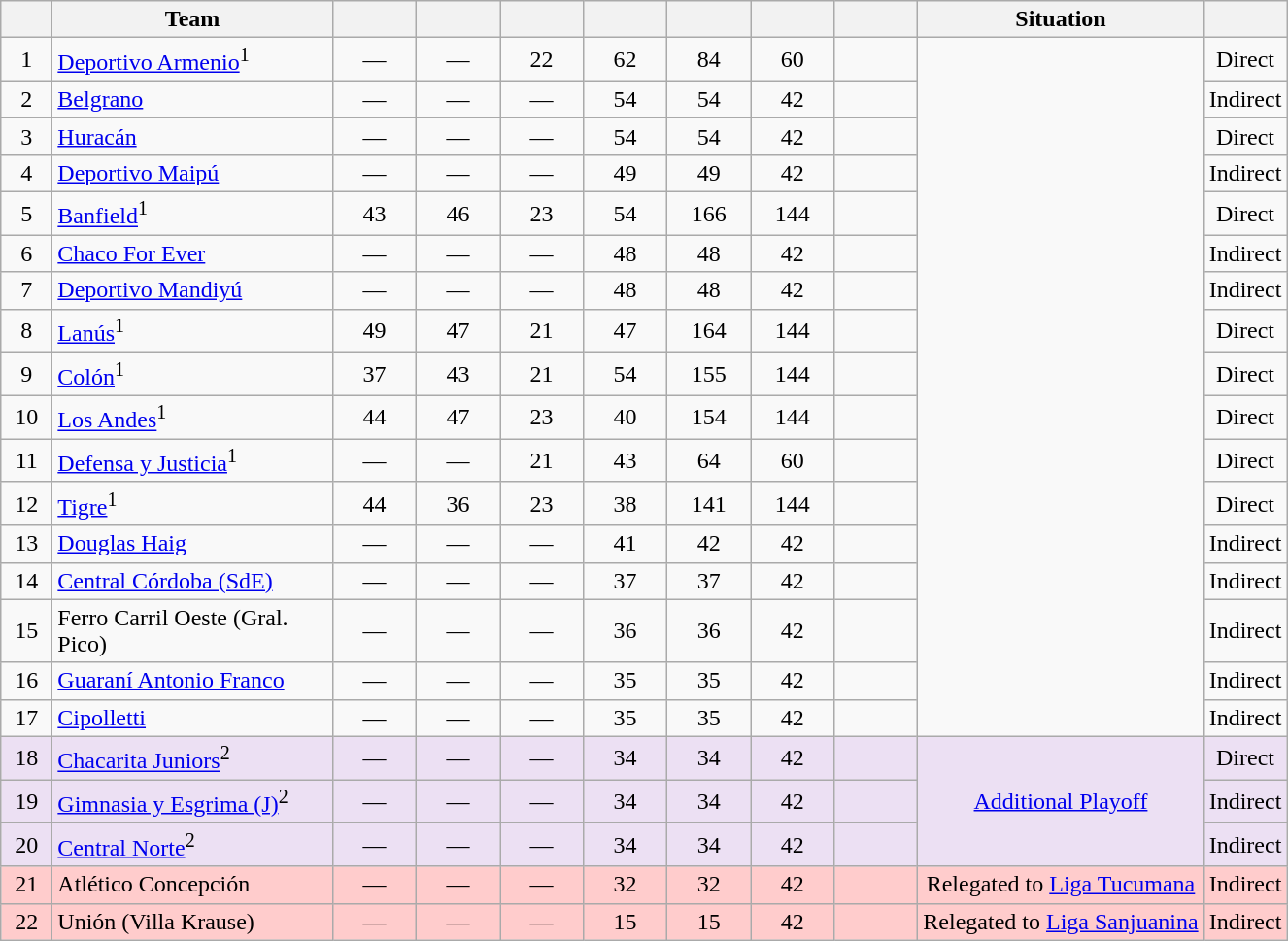<table class="wikitable" style="text-align: center;">
<tr>
<th width=28><br></th>
<th width=185>Team</th>
<th width=50></th>
<th width=50></th>
<th width=50></th>
<th width=50></th>
<th width=50></th>
<th width=50></th>
<th width=50><br></th>
<th>Situation</th>
<th><br></th>
</tr>
<tr>
<td>1</td>
<td align="left"><a href='#'>Deportivo Armenio</a><sup>1</sup></td>
<td>—</td>
<td>—</td>
<td>22</td>
<td>62</td>
<td>84</td>
<td>60</td>
<td><strong></strong></td>
<td rowspan=17></td>
<td>Direct</td>
</tr>
<tr>
<td>2</td>
<td align="left"><a href='#'>Belgrano</a></td>
<td>—</td>
<td>—</td>
<td>—</td>
<td>54</td>
<td>54</td>
<td>42</td>
<td><strong></strong></td>
<td>Indirect</td>
</tr>
<tr>
<td>3</td>
<td align="left"><a href='#'>Huracán</a></td>
<td>—</td>
<td>—</td>
<td>—</td>
<td>54</td>
<td>54</td>
<td>42</td>
<td><strong></strong></td>
<td>Direct</td>
</tr>
<tr>
<td>4</td>
<td align="left"><a href='#'>Deportivo Maipú</a></td>
<td>—</td>
<td>—</td>
<td>—</td>
<td>49</td>
<td>49</td>
<td>42</td>
<td><strong></strong></td>
<td>Indirect</td>
</tr>
<tr>
<td>5</td>
<td align="left"><a href='#'>Banfield</a><sup>1</sup></td>
<td>43</td>
<td>46</td>
<td>23</td>
<td>54</td>
<td>166</td>
<td>144</td>
<td><strong></strong></td>
<td>Direct</td>
</tr>
<tr>
<td>6</td>
<td align="left"><a href='#'>Chaco For Ever</a></td>
<td>—</td>
<td>—</td>
<td>—</td>
<td>48</td>
<td>48</td>
<td>42</td>
<td><strong></strong></td>
<td>Indirect</td>
</tr>
<tr>
<td>7</td>
<td align="left"><a href='#'>Deportivo Mandiyú</a></td>
<td>—</td>
<td>—</td>
<td>—</td>
<td>48</td>
<td>48</td>
<td>42</td>
<td><strong></strong></td>
<td>Indirect</td>
</tr>
<tr>
<td>8</td>
<td align="left"><a href='#'>Lanús</a><sup>1</sup></td>
<td>49</td>
<td>47</td>
<td>21</td>
<td>47</td>
<td>164</td>
<td>144</td>
<td><strong></strong></td>
<td>Direct</td>
</tr>
<tr>
<td>9</td>
<td align="left"><a href='#'>Colón</a><sup>1</sup></td>
<td>37</td>
<td>43</td>
<td>21</td>
<td>54</td>
<td>155</td>
<td>144</td>
<td><strong></strong></td>
<td>Direct</td>
</tr>
<tr>
<td>10</td>
<td align="left"><a href='#'>Los Andes</a><sup>1</sup></td>
<td>44</td>
<td>47</td>
<td>23</td>
<td>40</td>
<td>154</td>
<td>144</td>
<td><strong></strong></td>
<td>Direct</td>
</tr>
<tr>
<td>11</td>
<td align="left"><a href='#'>Defensa y Justicia</a><sup>1</sup></td>
<td>—</td>
<td>—</td>
<td>21</td>
<td>43</td>
<td>64</td>
<td>60</td>
<td><strong></strong></td>
<td>Direct</td>
</tr>
<tr>
<td>12</td>
<td align="left"><a href='#'>Tigre</a><sup>1</sup></td>
<td>44</td>
<td>36</td>
<td>23</td>
<td>38</td>
<td>141</td>
<td>144</td>
<td><strong></strong></td>
<td>Direct</td>
</tr>
<tr>
<td>13</td>
<td align="left"><a href='#'>Douglas Haig</a></td>
<td>—</td>
<td>—</td>
<td>—</td>
<td>41</td>
<td>42</td>
<td>42</td>
<td><strong></strong></td>
<td>Indirect</td>
</tr>
<tr>
<td>14</td>
<td align="left"><a href='#'>Central Córdoba (SdE)</a></td>
<td>—</td>
<td>—</td>
<td>—</td>
<td>37</td>
<td>37</td>
<td>42</td>
<td><strong></strong></td>
<td>Indirect</td>
</tr>
<tr>
<td>15</td>
<td align="left">Ferro Carril Oeste (Gral. Pico)</td>
<td>—</td>
<td>—</td>
<td>—</td>
<td>36</td>
<td>36</td>
<td>42</td>
<td><strong></strong></td>
<td>Indirect</td>
</tr>
<tr>
<td>16</td>
<td align="left"><a href='#'>Guaraní Antonio Franco</a></td>
<td>—</td>
<td>—</td>
<td>—</td>
<td>35</td>
<td>35</td>
<td>42</td>
<td><strong></strong></td>
<td>Indirect</td>
</tr>
<tr>
<td>17</td>
<td align="left"><a href='#'>Cipolletti</a></td>
<td>—</td>
<td>—</td>
<td>—</td>
<td>35</td>
<td>35</td>
<td>42</td>
<td><strong></strong></td>
<td>Indirect</td>
</tr>
<tr bgcolor= #ece0f3>
<td>18</td>
<td align="left"><a href='#'>Chacarita Juniors</a><sup>2</sup></td>
<td>—</td>
<td>—</td>
<td>—</td>
<td>34</td>
<td>34</td>
<td>42</td>
<td><strong></strong></td>
<td rowspan=3><a href='#'>Additional Playoff</a></td>
<td>Direct</td>
</tr>
<tr bgcolor= #ece0f3>
<td>19</td>
<td align="left"><a href='#'>Gimnasia y Esgrima (J)</a><sup>2</sup></td>
<td>—</td>
<td>—</td>
<td>—</td>
<td>34</td>
<td>34</td>
<td>42</td>
<td><strong></strong></td>
<td>Indirect</td>
</tr>
<tr bgcolor= #ece0f3>
<td>20</td>
<td align="left"><a href='#'>Central Norte</a><sup>2</sup></td>
<td>—</td>
<td>—</td>
<td>—</td>
<td>34</td>
<td>34</td>
<td>42</td>
<td><strong></strong></td>
<td>Indirect</td>
</tr>
<tr bgcolor=#ffcccc>
<td>21</td>
<td align="left">Atlético Concepción</td>
<td>—</td>
<td>—</td>
<td>—</td>
<td>32</td>
<td>32</td>
<td>42</td>
<td><strong></strong></td>
<td>Relegated to <a href='#'>Liga Tucumana</a></td>
<td>Indirect</td>
</tr>
<tr bgcolor=#ffcccc>
<td>22</td>
<td align="left">Unión (Villa Krause)</td>
<td>—</td>
<td>—</td>
<td>—</td>
<td>15</td>
<td>15</td>
<td>42</td>
<td><strong></strong></td>
<td>Relegated to <a href='#'>Liga Sanjuanina</a></td>
<td>Indirect</td>
</tr>
</table>
